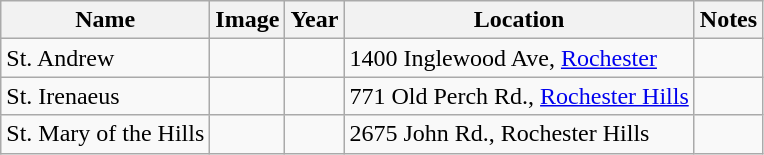<table class="wikitable sortable">
<tr>
<th>Name</th>
<th class="unsortable">Image</th>
<th>Year</th>
<th class="unsortable">Location</th>
<th class="unsortable">Notes</th>
</tr>
<tr>
<td>St. Andrew</td>
<td></td>
<td></td>
<td>1400 Inglewood Ave, <a href='#'>Rochester</a></td>
<td></td>
</tr>
<tr>
<td>St. Irenaeus</td>
<td></td>
<td></td>
<td>771 Old Perch Rd., <a href='#'>Rochester Hills</a></td>
<td></td>
</tr>
<tr>
<td>St. Mary of the Hills</td>
<td></td>
<td></td>
<td>2675 John Rd., Rochester Hills</td>
<td></td>
</tr>
</table>
